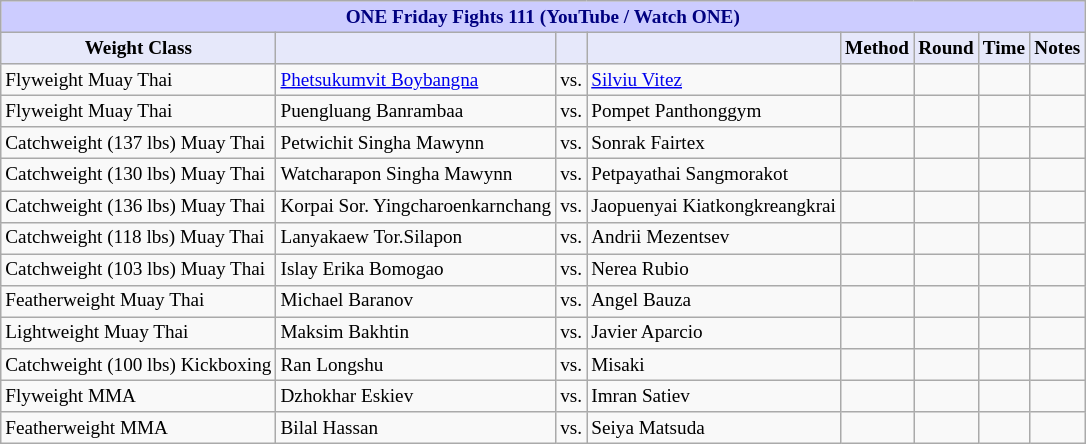<table class="wikitable" style="font-size: 80%;">
<tr>
<th colspan="8" style="background-color: #ccf; color: #000080; text-align: center;"><strong>ONE Friday Fights 111 (YouTube / Watch ONE)</strong></th>
</tr>
<tr>
<th colspan="1" style="background-color: #E6E8FA; color: #000000; text-align: center;">Weight Class</th>
<th colspan="1" style="background-color: #E6E8FA; color: #000000; text-align: center;"></th>
<th colspan="1" style="background-color: #E6E8FA; color: #000000; text-align: center;"></th>
<th colspan="1" style="background-color: #E6E8FA; color: #000000; text-align: center;"></th>
<th colspan="1" style="background-color: #E6E8FA; color: #000000; text-align: center;">Method</th>
<th colspan="1" style="background-color: #E6E8FA; color: #000000; text-align: center;">Round</th>
<th colspan="1" style="background-color: #E6E8FA; color: #000000; text-align: center;">Time</th>
<th colspan="1" style="background-color: #E6E8FA; color: #000000; text-align: center;">Notes</th>
</tr>
<tr>
<td>Flyweight Muay Thai</td>
<td> <a href='#'>Phetsukumvit Boybangna</a></td>
<td>vs.</td>
<td> <a href='#'>Silviu Vitez</a></td>
<td></td>
<td align=center></td>
<td align=center></td>
<td></td>
</tr>
<tr>
<td>Flyweight Muay Thai</td>
<td> Puengluang Banrambaa</td>
<td>vs.</td>
<td> Pompet Panthonggym</td>
<td></td>
<td align=center></td>
<td align=center></td>
<td></td>
</tr>
<tr>
<td>Catchweight (137 lbs) Muay Thai</td>
<td> Petwichit Singha Mawynn</td>
<td>vs.</td>
<td> Sonrak Fairtex</td>
<td></td>
<td align=center></td>
<td align=center></td>
<td></td>
</tr>
<tr>
<td>Catchweight (130 lbs) Muay Thai</td>
<td> Watcharapon Singha Mawynn</td>
<td>vs.</td>
<td> Petpayathai Sangmorakot</td>
<td></td>
<td align=center></td>
<td align=center></td>
<td></td>
</tr>
<tr>
<td>Catchweight (136 lbs) Muay Thai</td>
<td> Korpai Sor. Yingcharoenkarnchang</td>
<td>vs.</td>
<td> Jaopuenyai Kiatkongkreangkrai</td>
<td></td>
<td align=center></td>
<td align=center></td>
<td></td>
</tr>
<tr>
<td>Catchweight (118 lbs) Muay Thai</td>
<td> Lanyakaew Tor.Silapon</td>
<td>vs.</td>
<td> Andrii Mezentsev</td>
<td></td>
<td align=center></td>
<td align=center></td>
<td></td>
</tr>
<tr>
<td>Catchweight (103 lbs) Muay Thai</td>
<td> Islay Erika Bomogao</td>
<td>vs.</td>
<td> Nerea Rubio</td>
<td></td>
<td align=center></td>
<td align=center></td>
<td></td>
</tr>
<tr>
<td>Featherweight Muay Thai</td>
<td> Michael Baranov</td>
<td>vs.</td>
<td> Angel Bauza</td>
<td></td>
<td align=center></td>
<td align=center></td>
<td></td>
</tr>
<tr>
<td>Lightweight Muay Thai</td>
<td> Maksim Bakhtin</td>
<td>vs.</td>
<td> Javier Aparcio</td>
<td></td>
<td align=center></td>
<td align=center></td>
<td></td>
</tr>
<tr>
<td>Catchweight (100 lbs) Kickboxing</td>
<td> Ran Longshu</td>
<td>vs.</td>
<td> Misaki</td>
<td></td>
<td align=center></td>
<td align=center></td>
<td></td>
</tr>
<tr>
<td>Flyweight MMA</td>
<td> Dzhokhar Eskiev</td>
<td>vs.</td>
<td> Imran Satiev</td>
<td></td>
<td align=center></td>
<td align=center></td>
<td></td>
</tr>
<tr>
<td>Featherweight MMA</td>
<td> Bilal Hassan</td>
<td>vs.</td>
<td> Seiya Matsuda</td>
<td></td>
<td align=center></td>
<td align=center></td>
<td></td>
</tr>
</table>
